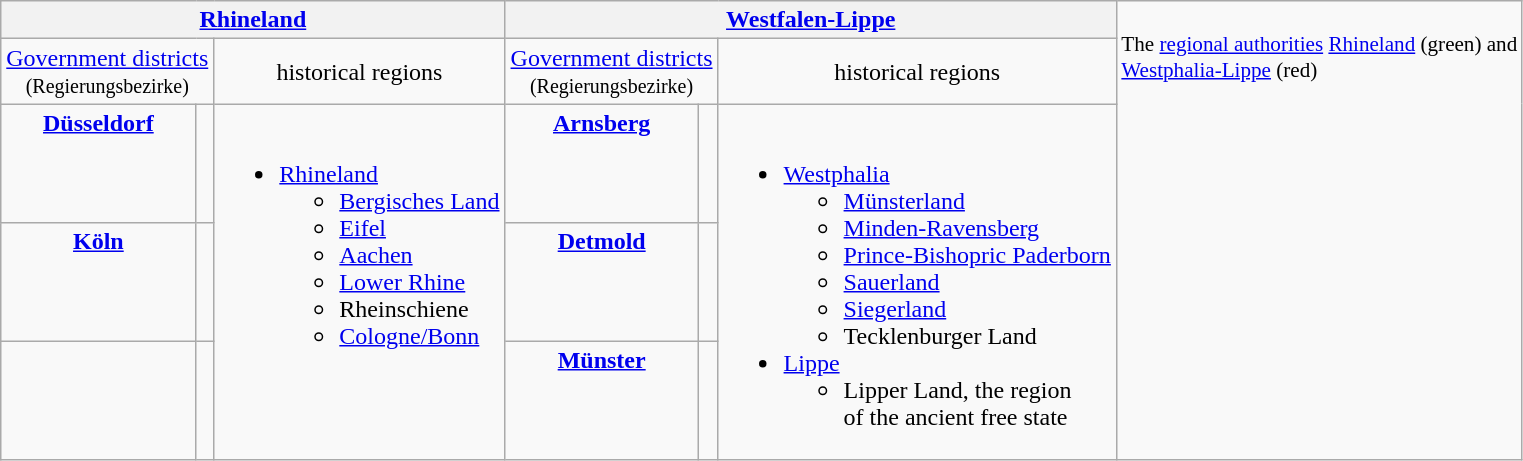<table class="wikitable" style="clear: both">
<tr style="vertical-align:top">
<th colspan="3"> <a href='#'>Rhineland</a></th>
<th colspan="3"> <a href='#'>Westfalen-Lippe</a></th>
<td rowspan="5" style="font-size:88%"> <br>The <a href='#'>regional authorities</a> <a href='#'>Rhineland</a> (green) and <br><a href='#'>Westphalia-Lippe</a> (red)</td>
</tr>
<tr>
<td colspan="2" style="text-align:center"><a href='#'>Government districts</a> <br><small>(Regierungsbezirke)</small></td>
<td style="text-align:center">historical regions</td>
<td colspan="2" style="text-align:center"><a href='#'>Government districts</a> <br><small>(Regierungsbezirke)</small></td>
<td style="text-align:center">historical regions</td>
</tr>
<tr>
<td style="vertical-align:top; text-align:center"><strong><a href='#'>Düsseldorf</a></strong></td>
<td></td>
<td style="vertical-align:top;" rowspan="3"><br><ul><li><a href='#'>Rhineland</a><ul><li><a href='#'>Bergisches Land</a></li><li><a href='#'>Eifel</a></li><li><a href='#'>Aachen</a></li><li><a href='#'>Lower Rhine</a></li><li>Rheinschiene</li><li><a href='#'>Cologne/Bonn</a></li></ul></li></ul></td>
<td style="vertical-align:top; text-align:center"><strong><a href='#'>Arnsberg</a></strong></td>
<td></td>
<td style="vertical-align:top;" rowspan="3"><br><ul><li><a href='#'>Westphalia</a><ul><li><a href='#'>Münsterland</a></li><li><a href='#'>Minden-Ravensberg</a></li><li><a href='#'>Prince-Bishopric Paderborn</a></li><li><a href='#'>Sauerland</a></li><li><a href='#'>Siegerland</a></li><li>Tecklenburger Land</li></ul></li><li><a href='#'>Lippe</a><ul><li>Lipper Land, the region <br>of the ancient free state</li></ul></li></ul></td>
</tr>
<tr>
<td style="vertical-align:top; text-align:center"><strong><a href='#'>Köln</a></strong></td>
<td></td>
<td style="vertical-align:top; text-align:center"><strong><a href='#'>Detmold</a></strong></td>
<td></td>
</tr>
<tr>
<td></td>
<td></td>
<td style="vertical-align:top; text-align:center"><strong><a href='#'>Münster</a></strong></td>
<td></td>
</tr>
</table>
